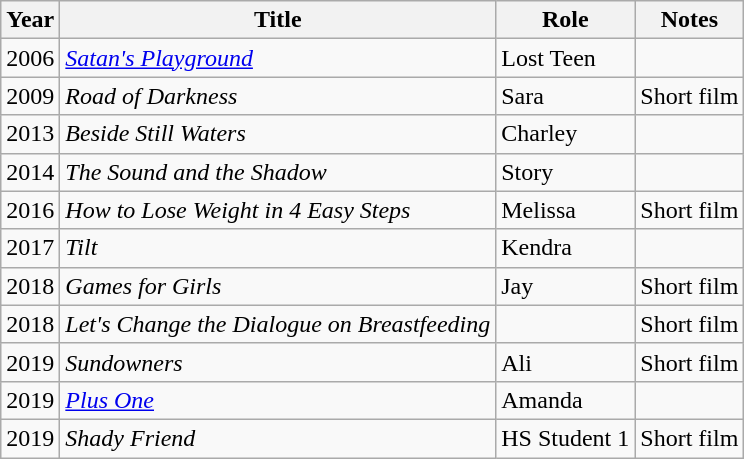<table class="wikitable">
<tr>
<th>Year</th>
<th>Title</th>
<th>Role</th>
<th>Notes</th>
</tr>
<tr>
<td>2006</td>
<td><em><a href='#'>Satan's Playground</a></em></td>
<td>Lost Teen</td>
<td></td>
</tr>
<tr>
<td>2009</td>
<td><em>Road of Darkness</em></td>
<td>Sara</td>
<td>Short film</td>
</tr>
<tr>
<td>2013</td>
<td><em>Beside Still Waters</em></td>
<td>Charley</td>
<td></td>
</tr>
<tr>
<td>2014</td>
<td><em>The Sound and the Shadow</em></td>
<td>Story</td>
<td></td>
</tr>
<tr>
<td>2016</td>
<td><em>How to Lose Weight in 4 Easy Steps</em></td>
<td>Melissa</td>
<td>Short film</td>
</tr>
<tr>
<td>2017</td>
<td><em>Tilt</em></td>
<td>Kendra</td>
<td></td>
</tr>
<tr>
<td>2018</td>
<td><em>Games for Girls</em></td>
<td>Jay</td>
<td>Short film</td>
</tr>
<tr>
<td>2018</td>
<td><em>Let's Change the Dialogue on Breastfeeding</em></td>
<td></td>
<td>Short film</td>
</tr>
<tr>
<td>2019</td>
<td><em>Sundowners</em></td>
<td>Ali</td>
<td>Short film</td>
</tr>
<tr>
<td>2019</td>
<td><em><a href='#'>Plus One</a></em></td>
<td>Amanda</td>
<td></td>
</tr>
<tr>
<td>2019</td>
<td><em>Shady Friend</em></td>
<td>HS Student 1</td>
<td>Short film</td>
</tr>
</table>
